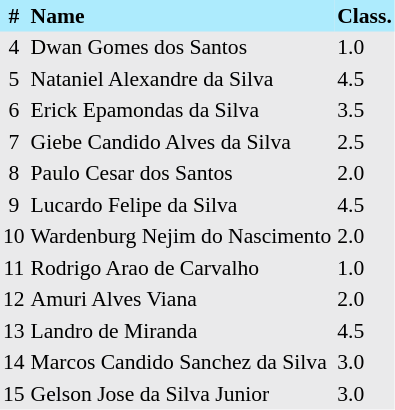<table border=0 cellpadding=2 cellspacing=0  |- bgcolor=#EAEAEB style="text-align:center; font-size:90%;">
<tr bgcolor=#ADEBFD>
<th>#</th>
<th align=left>Name</th>
<th align=left>Class.</th>
</tr>
<tr>
<td>4</td>
<td align=left>Dwan Gomes dos Santos</td>
<td align=left>1.0</td>
</tr>
<tr>
<td>5</td>
<td align=left>Nataniel Alexandre da Silva</td>
<td align=left>4.5</td>
</tr>
<tr>
<td>6</td>
<td align=left>Erick Epamondas da Silva</td>
<td align=left>3.5</td>
</tr>
<tr>
<td>7</td>
<td align=left>Giebe Candido Alves da Silva</td>
<td align=left>2.5</td>
</tr>
<tr>
<td>8</td>
<td align=left>Paulo Cesar dos Santos</td>
<td align=left>2.0</td>
</tr>
<tr>
<td>9</td>
<td align=left>Lucardo Felipe da Silva</td>
<td align=left>4.5</td>
</tr>
<tr>
<td>10</td>
<td align=left>Wardenburg Nejim do Nascimento</td>
<td align=left>2.0</td>
</tr>
<tr>
<td>11</td>
<td align=left>Rodrigo Arao de Carvalho</td>
<td align=left>1.0</td>
</tr>
<tr>
<td>12</td>
<td align=left>Amuri Alves Viana</td>
<td align=left>2.0</td>
</tr>
<tr>
<td>13</td>
<td align=left>Landro de Miranda</td>
<td align=left>4.5</td>
</tr>
<tr>
<td>14</td>
<td align=left>Marcos Candido Sanchez da Silva</td>
<td align=left>3.0</td>
</tr>
<tr>
<td>15</td>
<td align=left>Gelson Jose da Silva Junior</td>
<td align=left>3.0</td>
</tr>
</table>
